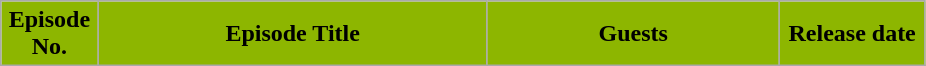<table class="wikitable plainrowheaders mw-collapsible mw-collapsed">
<tr>
<th style="width:10%; color:black; background-color: #8DB600">Episode<br>No.</th>
<th style="width:40%; color:black; background-color:#8DB600">Episode Title</th>
<th style="width:30%; color:black; background-color:#8DB600">Guests</th>
<th style="width:15%; color:black; background-color:#8DB600">Release date<br>































</th>
</tr>
</table>
